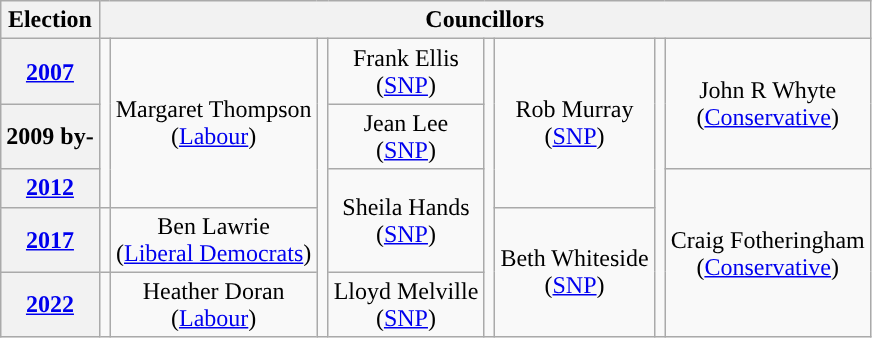<table class="wikitable" style="text-align:center">
<tr>
<th>Election</th>
<th colspan=8>Councillors</th>
</tr>
<tr>
<th><a href='#'>2007</a></th>
<td rowspan=3; style="background-color: "></td>
<td rowspan=3>Margaret Thompson<br>(<a href='#'>Labour</a>)</td>
<td rowspan=5; style="background-color: "></td>
<td rowspan=1>Frank Ellis<br>(<a href='#'>SNP</a>)</td>
<td rowspan=5; style="background-color: "></td>
<td rowspan=3>Rob Murray<br>(<a href='#'>SNP</a>)</td>
<td rowspan=5; style="background-color: "></td>
<td rowspan=2>John R Whyte<br>(<a href='#'>Conservative</a>)</td>
</tr>
<tr>
<th>2009 by-</th>
<td rowspan=1>Jean Lee<br>(<a href='#'>SNP</a>)</td>
</tr>
<tr>
<th><a href='#'>2012</a></th>
<td rowspan=2>Sheila Hands<br>(<a href='#'>SNP</a>)</td>
<td rowspan=3>Craig Fotheringham<br>(<a href='#'>Conservative</a>)</td>
</tr>
<tr>
<th><a href='#'>2017</a></th>
<td rowspan=1; style="background-color: "></td>
<td rowspan=1>Ben Lawrie<br>(<a href='#'>Liberal Democrats</a>)</td>
<td rowspan=2>Beth Whiteside<br>(<a href='#'>SNP</a>)</td>
</tr>
<tr>
<th><a href='#'>2022</a></th>
<td rowspan=1; style="background-color: "></td>
<td rowspan=1>Heather Doran<br>(<a href='#'>Labour</a>)</td>
<td rowspan=1>Lloyd Melville<br>(<a href='#'>SNP</a>)</td>
</tr>
</table>
